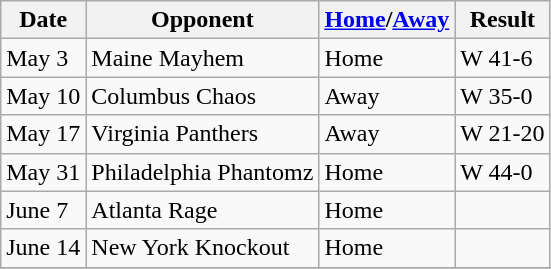<table class="wikitable">
<tr>
<th>Date</th>
<th>Opponent</th>
<th><a href='#'>Home</a>/<a href='#'>Away</a></th>
<th>Result</th>
</tr>
<tr>
<td>May 3</td>
<td>Maine Mayhem</td>
<td>Home</td>
<td>W 41-6</td>
</tr>
<tr>
<td>May 10</td>
<td>Columbus Chaos</td>
<td>Away</td>
<td>W 35-0</td>
</tr>
<tr>
<td>May 17</td>
<td>Virginia Panthers</td>
<td>Away</td>
<td>W 21-20</td>
</tr>
<tr>
<td>May 31</td>
<td>Philadelphia Phantomz</td>
<td>Home</td>
<td>W 44-0</td>
</tr>
<tr>
<td>June 7</td>
<td>Atlanta Rage</td>
<td>Home</td>
<td></td>
</tr>
<tr>
<td>June 14</td>
<td>New York Knockout</td>
<td>Home</td>
<td></td>
</tr>
<tr>
</tr>
</table>
